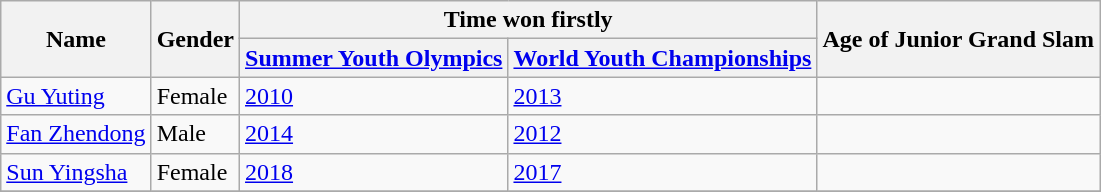<table class="wikitable">
<tr>
<th rowspan=2>Name</th>
<th rowspan=2>Gender</th>
<th colspan=2>Time won firstly</th>
<th rowspan=2>Age of Junior Grand Slam</th>
</tr>
<tr>
<th><a href='#'>Summer Youth Olympics</a></th>
<th><a href='#'>World Youth Championships</a></th>
</tr>
<tr>
<td><a href='#'>Gu Yuting</a></td>
<td>Female</td>
<td><a href='#'>2010</a></td>
<td><a href='#'>2013</a></td>
<td></td>
</tr>
<tr>
<td><a href='#'>Fan Zhendong</a></td>
<td>Male</td>
<td><a href='#'>2014</a></td>
<td><a href='#'>2012</a></td>
<td></td>
</tr>
<tr>
<td><a href='#'>Sun Yingsha</a></td>
<td>Female</td>
<td><a href='#'>2018</a></td>
<td><a href='#'>2017</a></td>
<td></td>
</tr>
<tr>
</tr>
</table>
